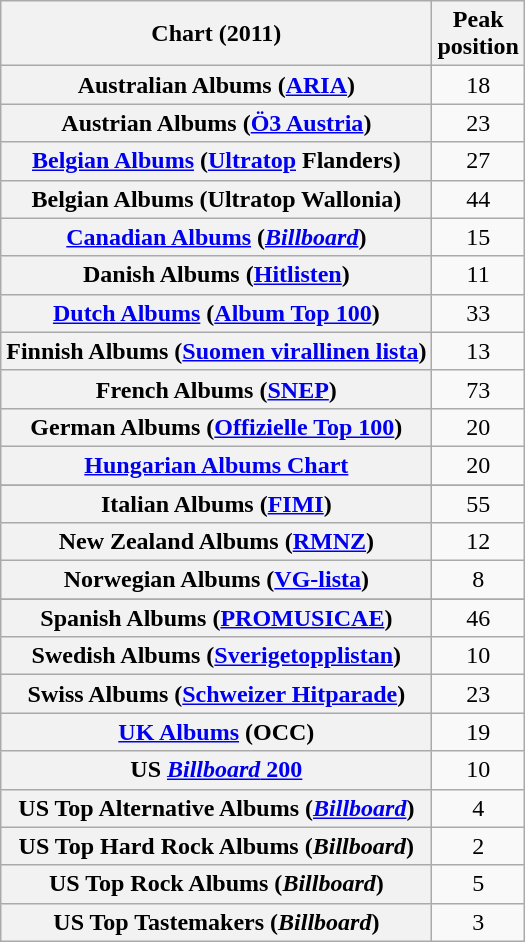<table class="wikitable sortable plainrowheaders">
<tr>
<th scope="col">Chart (2011)</th>
<th scope="col">Peak<br>position</th>
</tr>
<tr>
<th scope="row">Australian Albums (<a href='#'>ARIA</a>)</th>
<td align="center">18</td>
</tr>
<tr>
<th scope="row">Austrian Albums (<a href='#'>Ö3 Austria</a>)</th>
<td align="center">23</td>
</tr>
<tr>
<th scope="row"><a href='#'>Belgian Albums</a> (<a href='#'>Ultratop</a> Flanders)</th>
<td align="center">27</td>
</tr>
<tr>
<th scope="row">Belgian Albums (Ultratop Wallonia)</th>
<td align="center">44</td>
</tr>
<tr>
<th scope="row"><a href='#'>Canadian Albums</a> (<em><a href='#'>Billboard</a></em>)</th>
<td style="text-align:center;">15</td>
</tr>
<tr>
<th scope="row">Danish Albums (<a href='#'>Hitlisten</a>)</th>
<td align="center">11</td>
</tr>
<tr>
<th scope="row"><a href='#'>Dutch Albums</a> (<a href='#'>Album Top 100</a>)</th>
<td align="center">33</td>
</tr>
<tr>
<th scope="row">Finnish Albums (<a href='#'>Suomen virallinen lista</a>)</th>
<td align="center">13</td>
</tr>
<tr>
<th scope="row">French Albums (<a href='#'>SNEP</a>)</th>
<td align="center">73</td>
</tr>
<tr>
<th scope="row">German Albums (<a href='#'>Offizielle Top 100</a>)</th>
<td align="center">20</td>
</tr>
<tr>
<th scope="row"><a href='#'>Hungarian Albums Chart</a></th>
<td style="text-align:center;">20</td>
</tr>
<tr>
</tr>
<tr>
<th scope="row">Italian Albums (<a href='#'>FIMI</a>)</th>
<td align="center">55</td>
</tr>
<tr>
<th scope="row">New Zealand Albums (<a href='#'>RMNZ</a>)</th>
<td align="center">12</td>
</tr>
<tr>
<th scope="row">Norwegian Albums (<a href='#'>VG-lista</a>)</th>
<td align="center">8</td>
</tr>
<tr>
</tr>
<tr>
<th scope="row">Spanish Albums (<a href='#'>PROMUSICAE</a>)</th>
<td align="center">46</td>
</tr>
<tr>
<th scope="row">Swedish Albums (<a href='#'>Sverigetopplistan</a>)</th>
<td style="text-align:center;">10</td>
</tr>
<tr>
<th scope="row">Swiss Albums (<a href='#'>Schweizer Hitparade</a>)</th>
<td align="center">23</td>
</tr>
<tr>
<th scope="row"><a href='#'>UK Albums</a> (OCC)</th>
<td style="text-align:center;">19</td>
</tr>
<tr>
<th scope="row">US <a href='#'><em>Billboard</em> 200</a></th>
<td style="text-align:center;">10</td>
</tr>
<tr>
<th scope="row">US Top Alternative Albums (<em><a href='#'>Billboard</a></em>)</th>
<td align="center">4</td>
</tr>
<tr>
<th scope="row">US Top Hard Rock Albums (<em>Billboard</em>)</th>
<td align="center">2</td>
</tr>
<tr>
<th scope="row">US Top Rock Albums (<em>Billboard</em>)</th>
<td align="center">5</td>
</tr>
<tr>
<th scope="row">US Top Tastemakers (<em>Billboard</em>)</th>
<td align="center">3</td>
</tr>
</table>
